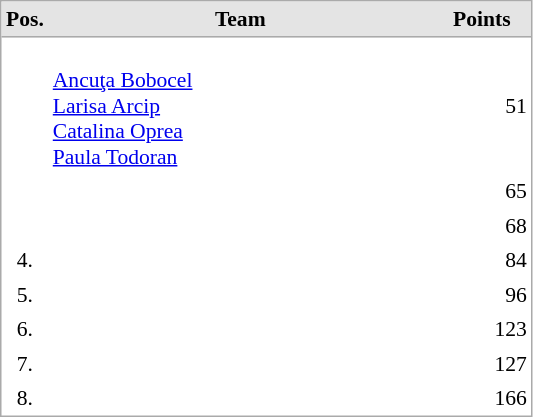<table cellspacing="0" cellpadding="3" style="border:1px solid #AAAAAA;font-size:90%">
<tr bgcolor="#E4E4E4">
<th style="border-bottom:1px solid #AAAAAA" width=10>Pos.</th>
<th style="border-bottom:1px solid #AAAAAA" width=250>Team</th>
<th style="border-bottom:1px solid #AAAAAA" width=60>Points</th>
</tr>
<tr align="center">
<td align="center" valign="top"></td>
<td align="left"> <br> <a href='#'>Ancuţa Bobocel</a> <br> <a href='#'>Larisa Arcip</a> <br> <a href='#'>Catalina Oprea</a> <br> <a href='#'>Paula Todoran</a> <br></td>
<td align="right">51</td>
</tr>
<tr align="center">
<td align="center" valign="top"></td>
<td align="left"></td>
<td align="right">65</td>
</tr>
<tr align="center">
<td align="center" valign="top"></td>
<td align="left"></td>
<td align="right">68</td>
</tr>
<tr align="center">
<td align="center" valign="top">4.</td>
<td align="left"></td>
<td align="right">84</td>
</tr>
<tr align="center">
<td align="center" valign="top">5.</td>
<td align="left"></td>
<td align="right">96</td>
</tr>
<tr align="center">
<td align="center" valign="top">6.</td>
<td align="left"></td>
<td align="right">123</td>
</tr>
<tr align="center">
<td align="center" valign="top">7.</td>
<td align="left"></td>
<td align="right">127</td>
</tr>
<tr align="center">
<td align="center" valign="top">8.</td>
<td align="left"></td>
<td align="right">166</td>
</tr>
</table>
